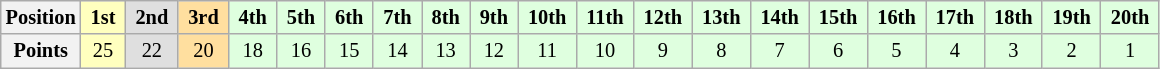<table class="wikitable" style="font-size:85%; text-align:center">
<tr>
<th>Position</th>
<td style="background:#ffffbf;"> <strong>1st</strong> </td>
<td style="background:#dfdfdf;"> <strong>2nd</strong> </td>
<td style="background:#ffdf9f;"> <strong>3rd</strong> </td>
<td style="background:#dfffdf;"> <strong>4th</strong> </td>
<td style="background:#dfffdf;"> <strong>5th</strong> </td>
<td style="background:#dfffdf;"> <strong>6th</strong> </td>
<td style="background:#dfffdf;"> <strong>7th</strong> </td>
<td style="background:#dfffdf;"> <strong>8th</strong> </td>
<td style="background:#dfffdf;"> <strong>9th</strong> </td>
<td style="background:#dfffdf;"> <strong>10th</strong> </td>
<td style="background:#dfffdf;"> <strong>11th</strong> </td>
<td style="background:#dfffdf;"> <strong>12th</strong> </td>
<td style="background:#dfffdf;"> <strong>13th</strong> </td>
<td style="background:#dfffdf;"> <strong>14th</strong> </td>
<td style="background:#dfffdf;"> <strong>15th</strong> </td>
<td style="background:#dfffdf;"> <strong>16th</strong> </td>
<td style="background:#dfffdf;"> <strong>17th</strong> </td>
<td style="background:#dfffdf;"> <strong>18th</strong> </td>
<td style="background:#dfffdf;"> <strong>19th</strong> </td>
<td style="background:#dfffdf;"> <strong>20th</strong> </td>
</tr>
<tr>
<th>Points</th>
<td style="background:#ffffbf;">25</td>
<td style="background:#dfdfdf;">22</td>
<td style="background:#ffdf9f;">20</td>
<td style="background:#dfffdf;">18</td>
<td style="background:#dfffdf;">16</td>
<td style="background:#dfffdf;">15</td>
<td style="background:#dfffdf;">14</td>
<td style="background:#dfffdf;">13</td>
<td style="background:#dfffdf;">12</td>
<td style="background:#dfffdf;">11</td>
<td style="background:#dfffdf;">10</td>
<td style="background:#dfffdf;">9</td>
<td style="background:#dfffdf;">8</td>
<td style="background:#dfffdf;">7</td>
<td style="background:#dfffdf;">6</td>
<td style="background:#dfffdf;">5</td>
<td style="background:#dfffdf;">4</td>
<td style="background:#dfffdf;">3</td>
<td style="background:#dfffdf;">2</td>
<td style="background:#dfffdf;">1</td>
</tr>
</table>
